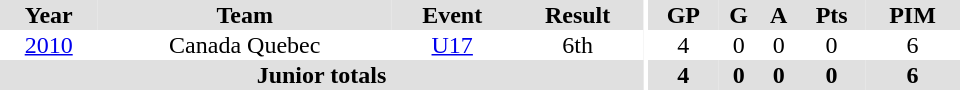<table border="0" cellpadding="1" cellspacing="0" ID="Table3" style="text-align:center; width:40em">
<tr ALIGN="center" bgcolor="#e0e0e0">
<th>Year</th>
<th>Team</th>
<th>Event</th>
<th>Result</th>
<th rowspan="99" bgcolor="#ffffff"></th>
<th>GP</th>
<th>G</th>
<th>A</th>
<th>Pts</th>
<th>PIM</th>
</tr>
<tr>
<td><a href='#'>2010</a></td>
<td>Canada Quebec</td>
<td><a href='#'>U17</a></td>
<td>6th</td>
<td>4</td>
<td>0</td>
<td>0</td>
<td>0</td>
<td>6</td>
</tr>
<tr bgcolor="#e0e0e0">
<th colspan="4">Junior totals</th>
<th>4</th>
<th>0</th>
<th>0</th>
<th>0</th>
<th>6</th>
</tr>
</table>
